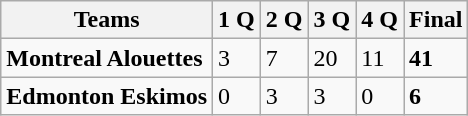<table class="wikitable">
<tr>
<th>Teams</th>
<th>1 Q</th>
<th>2 Q</th>
<th>3 Q</th>
<th>4 Q</th>
<th>Final</th>
</tr>
<tr>
<td><strong>Montreal Alouettes</strong></td>
<td>3</td>
<td>7</td>
<td>20</td>
<td>11</td>
<td><strong>41</strong></td>
</tr>
<tr>
<td><strong>Edmonton Eskimos</strong></td>
<td>0</td>
<td>3</td>
<td>3</td>
<td>0</td>
<td><strong>6</strong></td>
</tr>
</table>
